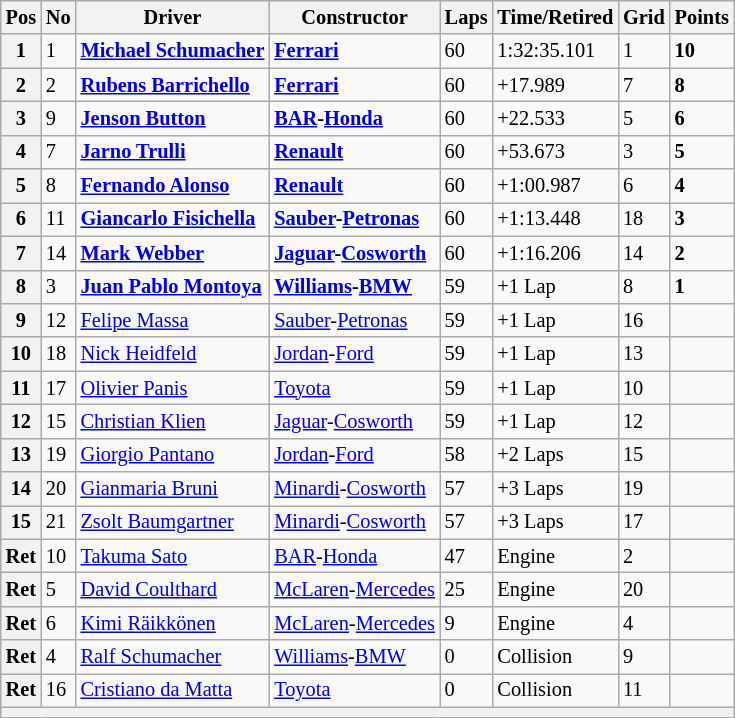<table class="wikitable" style="font-size: 85%;">
<tr>
<th>Pos</th>
<th>No</th>
<th>Driver</th>
<th>Constructor</th>
<th>Laps</th>
<th>Time/Retired</th>
<th>Grid</th>
<th>Points</th>
</tr>
<tr>
<th>1</th>
<td>1</td>
<td> <strong><a href='#'>Michael Schumacher</a></strong></td>
<td><strong><a href='#'>Ferrari</a></strong></td>
<td>60</td>
<td>1:32:35.101</td>
<td>1</td>
<td><strong>10</strong></td>
</tr>
<tr>
<th>2</th>
<td>2</td>
<td> <strong><a href='#'>Rubens Barrichello</a></strong></td>
<td><strong><a href='#'>Ferrari</a></strong></td>
<td>60</td>
<td>+17.989</td>
<td>7</td>
<td><strong>8</strong></td>
</tr>
<tr>
<th>3</th>
<td>9</td>
<td> <strong><a href='#'>Jenson Button</a></strong></td>
<td><strong><a href='#'>BAR</a>-<a href='#'>Honda</a></strong></td>
<td>60</td>
<td>+22.533</td>
<td>5</td>
<td><strong>6</strong></td>
</tr>
<tr>
<th>4</th>
<td>7</td>
<td> <strong><a href='#'>Jarno Trulli</a></strong></td>
<td><strong><a href='#'>Renault</a></strong></td>
<td>60</td>
<td>+53.673</td>
<td>3</td>
<td><strong>5</strong></td>
</tr>
<tr>
<th>5</th>
<td>8</td>
<td> <strong><a href='#'>Fernando Alonso</a></strong></td>
<td><strong><a href='#'>Renault</a></strong></td>
<td>60</td>
<td>+1:00.987</td>
<td>6</td>
<td><strong>4</strong></td>
</tr>
<tr>
<th>6</th>
<td>11</td>
<td> <strong><a href='#'>Giancarlo Fisichella</a></strong></td>
<td><strong><a href='#'>Sauber</a>-<a href='#'>Petronas</a></strong></td>
<td>60</td>
<td>+1:13.448</td>
<td>18</td>
<td><strong>3</strong></td>
</tr>
<tr>
<th>7</th>
<td>14</td>
<td> <strong><a href='#'>Mark Webber</a></strong></td>
<td><strong><a href='#'>Jaguar</a>-<a href='#'>Cosworth</a></strong></td>
<td>60</td>
<td>+1:16.206</td>
<td>14</td>
<td><strong>2</strong></td>
</tr>
<tr>
<th>8</th>
<td>3</td>
<td> <strong><a href='#'>Juan Pablo Montoya</a></strong></td>
<td><strong><a href='#'>Williams</a>-<a href='#'>BMW</a></strong></td>
<td>59</td>
<td>+1 Lap</td>
<td>8</td>
<td><strong>1</strong></td>
</tr>
<tr>
<th>9</th>
<td>12</td>
<td> <a href='#'>Felipe Massa</a></td>
<td><a href='#'>Sauber</a>-<a href='#'>Petronas</a></td>
<td>59</td>
<td>+1 Lap</td>
<td>16</td>
<td> </td>
</tr>
<tr>
<th>10</th>
<td>18</td>
<td> <a href='#'>Nick Heidfeld</a></td>
<td><a href='#'>Jordan</a>-<a href='#'>Ford</a></td>
<td>59</td>
<td>+1 Lap</td>
<td>13</td>
<td> </td>
</tr>
<tr>
<th>11</th>
<td>17</td>
<td> <a href='#'>Olivier Panis</a></td>
<td><a href='#'>Toyota</a></td>
<td>59</td>
<td>+1 Lap</td>
<td>10</td>
<td> </td>
</tr>
<tr>
<th>12</th>
<td>15</td>
<td> <a href='#'>Christian Klien</a></td>
<td><a href='#'>Jaguar</a>-<a href='#'>Cosworth</a></td>
<td>59</td>
<td>+1 Lap</td>
<td>12</td>
<td> </td>
</tr>
<tr>
<th>13</th>
<td>19</td>
<td> <a href='#'>Giorgio Pantano</a></td>
<td><a href='#'>Jordan</a>-<a href='#'>Ford</a></td>
<td>58</td>
<td>+2 Laps</td>
<td>15</td>
<td> </td>
</tr>
<tr>
<th>14</th>
<td>20</td>
<td> <a href='#'>Gianmaria Bruni</a></td>
<td><a href='#'>Minardi</a>-<a href='#'>Cosworth</a></td>
<td>57</td>
<td>+3 Laps</td>
<td>19</td>
<td> </td>
</tr>
<tr>
<th>15</th>
<td>21</td>
<td> <a href='#'>Zsolt Baumgartner</a></td>
<td><a href='#'>Minardi</a>-<a href='#'>Cosworth</a></td>
<td>57</td>
<td>+3 Laps</td>
<td>17</td>
<td> </td>
</tr>
<tr>
<th>Ret</th>
<td>10</td>
<td> <a href='#'>Takuma Sato</a></td>
<td><a href='#'>BAR</a>-<a href='#'>Honda</a></td>
<td>47</td>
<td>Engine</td>
<td>2</td>
<td> </td>
</tr>
<tr>
<th>Ret</th>
<td>5</td>
<td> <a href='#'>David Coulthard</a></td>
<td><a href='#'>McLaren</a>-<a href='#'>Mercedes</a></td>
<td>25</td>
<td>Engine</td>
<td>20</td>
<td> </td>
</tr>
<tr>
<th>Ret</th>
<td>6</td>
<td> <a href='#'>Kimi Räikkönen</a></td>
<td><a href='#'>McLaren</a>-<a href='#'>Mercedes</a></td>
<td>9</td>
<td>Engine</td>
<td>4</td>
<td> </td>
</tr>
<tr>
<th>Ret</th>
<td>4</td>
<td> <a href='#'>Ralf Schumacher</a></td>
<td><a href='#'>Williams</a>-<a href='#'>BMW</a></td>
<td>0</td>
<td>Collision</td>
<td>9</td>
<td> </td>
</tr>
<tr>
<th>Ret</th>
<td>16</td>
<td> <a href='#'>Cristiano da Matta</a></td>
<td><a href='#'>Toyota</a></td>
<td>0</td>
<td>Collision</td>
<td>11</td>
<td> </td>
</tr>
<tr>
<th colspan="8"></th>
</tr>
</table>
